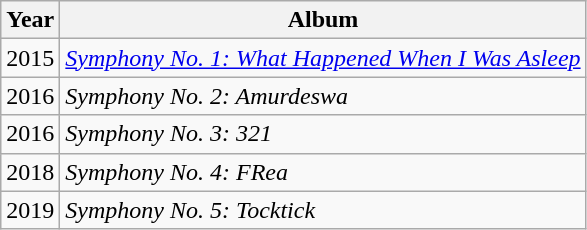<table class="wikitable" text-align: center">
<tr>
<th>Year</th>
<th>Album</th>
</tr>
<tr>
<td>2015</td>
<td><em><a href='#'>Symphony No. 1: What Happened When I Was Asleep</a></em></td>
</tr>
<tr>
<td>2016</td>
<td><em>Symphony No. 2: Amurdeswa</em></td>
</tr>
<tr>
<td>2016</td>
<td><em>Symphony No. 3: 321</em></td>
</tr>
<tr>
<td>2018</td>
<td><em>Symphony No. 4: FRea</em></td>
</tr>
<tr>
<td>2019</td>
<td><em>Symphony No. 5: Tocktick</em></td>
</tr>
</table>
